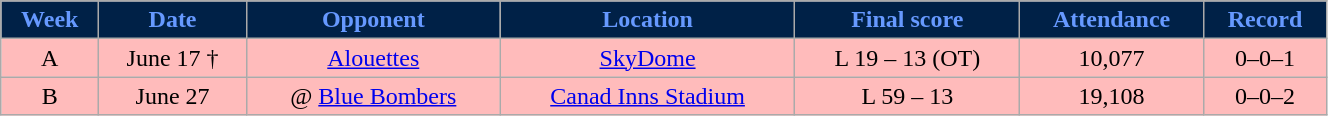<table class="wikitable" width="70%">
<tr align="center"  style="background:#002147;color:#6699FF;">
<td><strong>Week</strong></td>
<td><strong>Date</strong></td>
<td><strong>Opponent</strong></td>
<td><strong>Location</strong></td>
<td><strong>Final score</strong></td>
<td><strong>Attendance</strong></td>
<td><strong>Record</strong></td>
</tr>
<tr align="center" bgcolor="#ffbbbb">
<td>A</td>
<td>June 17 †</td>
<td><a href='#'>Alouettes</a></td>
<td><a href='#'>SkyDome</a></td>
<td>L 19 – 13 (OT)</td>
<td>10,077</td>
<td>0–0–1</td>
</tr>
<tr align="center" bgcolor="#ffbbbb">
<td>B</td>
<td>June 27</td>
<td>@ <a href='#'>Blue Bombers</a></td>
<td><a href='#'>Canad Inns Stadium</a></td>
<td>L 59 – 13</td>
<td>19,108</td>
<td>0–0–2</td>
</tr>
</table>
